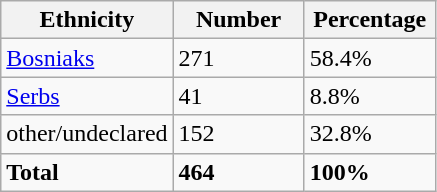<table class="wikitable">
<tr>
<th width="100px">Ethnicity</th>
<th width="80px">Number</th>
<th width="80px">Percentage</th>
</tr>
<tr>
<td><a href='#'>Bosniaks</a></td>
<td>271</td>
<td>58.4%</td>
</tr>
<tr>
<td><a href='#'>Serbs</a></td>
<td>41</td>
<td>8.8%</td>
</tr>
<tr>
<td>other/undeclared</td>
<td>152</td>
<td>32.8%</td>
</tr>
<tr>
<td><strong>Total</strong></td>
<td><strong>464</strong></td>
<td><strong>100%</strong></td>
</tr>
</table>
